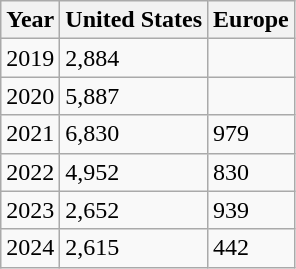<table class="wikitable">
<tr>
<th>Year</th>
<th>United States</th>
<th>Europe</th>
</tr>
<tr>
<td>2019</td>
<td>2,884</td>
<td></td>
</tr>
<tr>
<td>2020</td>
<td>5,887</td>
<td></td>
</tr>
<tr>
<td>2021</td>
<td>6,830</td>
<td>979</td>
</tr>
<tr>
<td>2022</td>
<td>4,952</td>
<td>830</td>
</tr>
<tr>
<td>2023</td>
<td>2,652</td>
<td>939</td>
</tr>
<tr>
<td>2024</td>
<td>2,615</td>
<td>442</td>
</tr>
</table>
